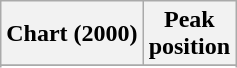<table class="wikitable sortable plainrowheaders" style="text-align:center">
<tr>
<th scope="col">Chart (2000)</th>
<th scope="col">Peak<br>position</th>
</tr>
<tr>
</tr>
<tr>
</tr>
<tr>
</tr>
<tr>
</tr>
<tr>
</tr>
<tr>
</tr>
<tr>
</tr>
</table>
